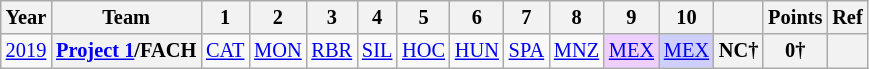<table class="wikitable" style="text-align:center; font-size:85%">
<tr>
<th scope="col">Year</th>
<th scope="col">Team</th>
<th scope="col">1</th>
<th scope="col">2</th>
<th scope="col">3</th>
<th scope="col">4</th>
<th scope="col">5</th>
<th scope="col">6</th>
<th scope="col">7</th>
<th scope="col">8</th>
<th scope="col">9</th>
<th scope="col">10</th>
<th scope="col"></th>
<th scope="col">Points</th>
<th scope="col">Ref</th>
</tr>
<tr>
<td><a href='#'>2019</a></td>
<th nowrap><a href='#'>Project 1</a>/FACH</th>
<td><a href='#'>CAT</a></td>
<td><a href='#'>MON</a></td>
<td><a href='#'>RBR</a></td>
<td><a href='#'>SIL</a></td>
<td><a href='#'>HOC</a></td>
<td><a href='#'>HUN</a></td>
<td><a href='#'>SPA</a></td>
<td><a href='#'>MNZ</a></td>
<td style="background:#EFCFFF;"><a href='#'>MEX</a><br></td>
<td style="background:#CFCFFF;"><a href='#'>MEX</a><br></td>
<th>NC†</th>
<th>0†</th>
<th></th>
</tr>
</table>
